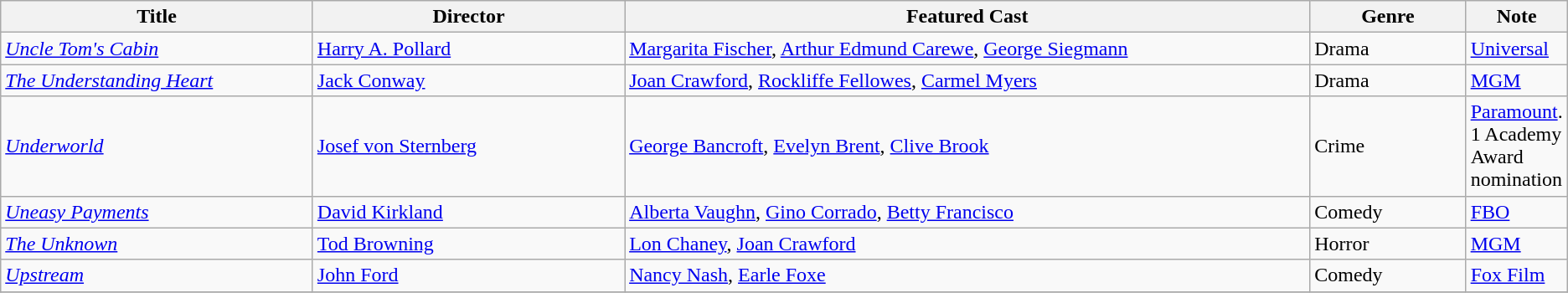<table class="wikitable">
<tr>
<th style="width:20%;">Title</th>
<th style="width:20%;">Director</th>
<th style="width:44%;">Featured Cast</th>
<th style="width:10%;">Genre</th>
<th style="width:10%;">Note</th>
</tr>
<tr>
<td><em><a href='#'>Uncle Tom's Cabin</a></em></td>
<td><a href='#'>Harry A. Pollard</a></td>
<td><a href='#'>Margarita Fischer</a>, <a href='#'>Arthur Edmund Carewe</a>, <a href='#'>George Siegmann</a></td>
<td>Drama</td>
<td><a href='#'>Universal</a></td>
</tr>
<tr>
<td><em><a href='#'>The Understanding Heart</a></em></td>
<td><a href='#'>Jack Conway</a></td>
<td><a href='#'>Joan Crawford</a>, <a href='#'>Rockliffe Fellowes</a>, <a href='#'>Carmel Myers</a></td>
<td>Drama</td>
<td><a href='#'>MGM</a></td>
</tr>
<tr>
<td><em><a href='#'>Underworld</a></em></td>
<td><a href='#'>Josef von Sternberg</a></td>
<td><a href='#'>George Bancroft</a>, <a href='#'>Evelyn Brent</a>, <a href='#'>Clive Brook</a></td>
<td>Crime</td>
<td><a href='#'>Paramount</a>. 1 Academy Award nomination</td>
</tr>
<tr>
<td><em><a href='#'>Uneasy Payments</a></em></td>
<td><a href='#'>David Kirkland</a></td>
<td><a href='#'>Alberta Vaughn</a>, <a href='#'>Gino Corrado</a>, <a href='#'>Betty Francisco</a></td>
<td>Comedy</td>
<td><a href='#'>FBO</a></td>
</tr>
<tr>
<td><em><a href='#'>The Unknown</a></em></td>
<td><a href='#'>Tod Browning</a></td>
<td><a href='#'>Lon Chaney</a>, <a href='#'>Joan Crawford</a></td>
<td>Horror</td>
<td><a href='#'>MGM</a></td>
</tr>
<tr>
<td><em><a href='#'>Upstream</a></em></td>
<td><a href='#'>John Ford</a></td>
<td><a href='#'>Nancy Nash</a>, <a href='#'>Earle Foxe</a></td>
<td>Comedy</td>
<td><a href='#'>Fox Film</a></td>
</tr>
<tr>
</tr>
</table>
